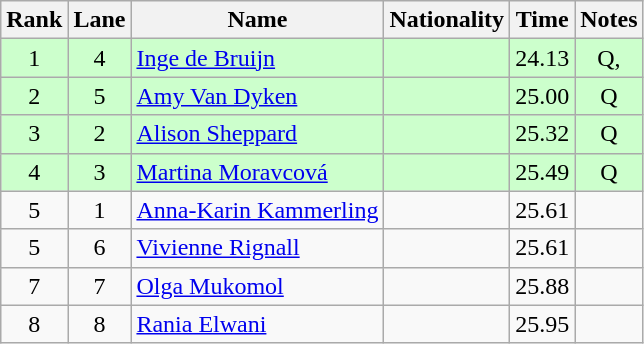<table class="wikitable sortable" style="text-align:center">
<tr>
<th>Rank</th>
<th>Lane</th>
<th>Name</th>
<th>Nationality</th>
<th>Time</th>
<th>Notes</th>
</tr>
<tr bgcolor=#cfc>
<td>1</td>
<td>4</td>
<td align=left><a href='#'>Inge de Bruijn</a></td>
<td align=left></td>
<td>24.13</td>
<td>Q, </td>
</tr>
<tr bgcolor=#cfc>
<td>2</td>
<td>5</td>
<td align=left><a href='#'>Amy Van Dyken</a></td>
<td align=left></td>
<td>25.00</td>
<td>Q</td>
</tr>
<tr bgcolor=#cfc>
<td>3</td>
<td>2</td>
<td align=left><a href='#'>Alison Sheppard</a></td>
<td align=left></td>
<td>25.32</td>
<td>Q</td>
</tr>
<tr bgcolor=#cfc>
<td>4</td>
<td>3</td>
<td align=left><a href='#'>Martina Moravcová</a></td>
<td align=left></td>
<td>25.49</td>
<td>Q</td>
</tr>
<tr>
<td>5</td>
<td>1</td>
<td align=left><a href='#'>Anna-Karin Kammerling</a></td>
<td align=left></td>
<td>25.61</td>
<td></td>
</tr>
<tr>
<td>5</td>
<td>6</td>
<td align=left><a href='#'>Vivienne Rignall</a></td>
<td align=left></td>
<td>25.61</td>
<td></td>
</tr>
<tr>
<td>7</td>
<td>7</td>
<td align=left><a href='#'>Olga Mukomol</a></td>
<td align=left></td>
<td>25.88</td>
<td></td>
</tr>
<tr>
<td>8</td>
<td>8</td>
<td align=left><a href='#'>Rania Elwani</a></td>
<td align=left></td>
<td>25.95</td>
<td></td>
</tr>
</table>
